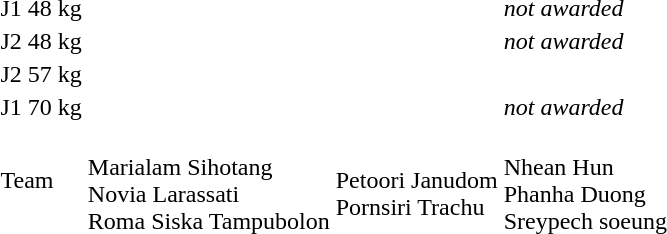<table>
<tr>
<td>J1 48 kg</td>
<td nowrap=true></td>
<td nowrap=true></td>
<td><em>not awarded</em></td>
</tr>
<tr>
<td>J2 48 kg</td>
<td nowrap=true></td>
<td nowrap=true></td>
<td><em>not awarded</em></td>
</tr>
<tr>
<td>J2 57 kg</td>
<td nowrap=true></td>
<td nowrap=true></td>
<td nowrap=true></td>
</tr>
<tr>
<td>J1 70 kg</td>
<td nowrap=true></td>
<td nowrap=true></td>
<td><em>not awarded</em></td>
</tr>
<tr>
<td>Team</td>
<td><br>Marialam Sihotang<br>Novia Larassati<br>Roma Siska Tampubolon</td>
<td><br>Petoori Janudom<br>Pornsiri Trachu</td>
<td><br>Nhean Hun<br>Phanha Duong<br>Sreypech soeung</td>
</tr>
</table>
